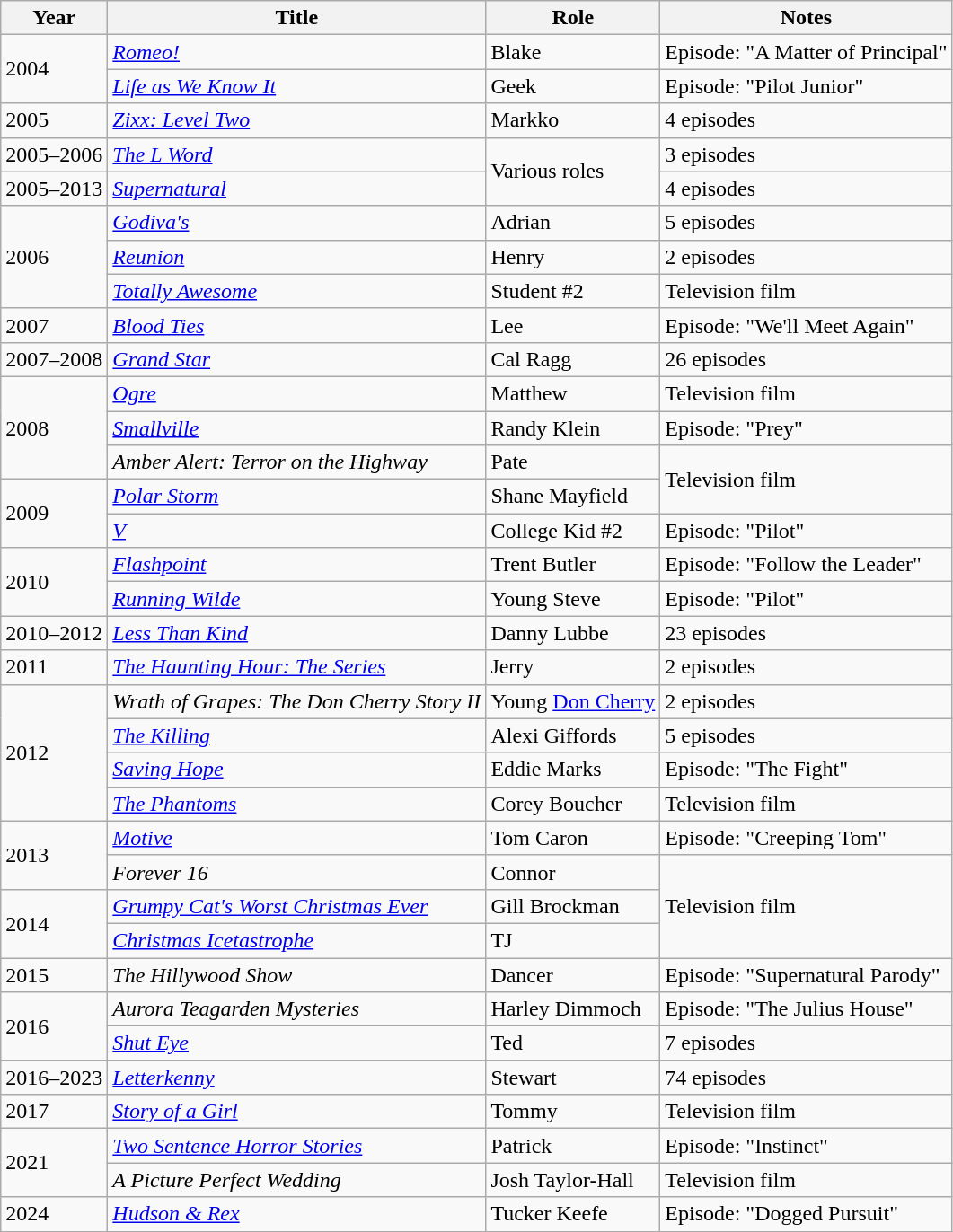<table class="wikitable sortable">
<tr>
<th>Year</th>
<th>Title</th>
<th>Role</th>
<th class="unsortable">Notes</th>
</tr>
<tr>
<td rowspan="2">2004</td>
<td><em><a href='#'>Romeo!</a></em></td>
<td>Blake</td>
<td>Episode: "A Matter of Principal"</td>
</tr>
<tr>
<td><a href='#'><em>Life as We Know It</em></a></td>
<td>Geek</td>
<td>Episode: "Pilot Junior"</td>
</tr>
<tr>
<td>2005</td>
<td><em><a href='#'>Zixx: Level Two</a></em></td>
<td>Markko</td>
<td>4 episodes</td>
</tr>
<tr>
<td>2005–2006</td>
<td data-sort-value="L Word, The"><em><a href='#'>The L Word</a></em></td>
<td rowspan="2">Various roles</td>
<td>3 episodes</td>
</tr>
<tr>
<td>2005–2013</td>
<td><a href='#'><em>Supernatural</em></a></td>
<td>4 episodes</td>
</tr>
<tr>
<td rowspan="3">2006</td>
<td><em><a href='#'>Godiva's</a></em></td>
<td>Adrian</td>
<td>5 episodes</td>
</tr>
<tr>
<td><a href='#'><em>Reunion</em></a></td>
<td>Henry</td>
<td>2 episodes</td>
</tr>
<tr>
<td><em><a href='#'>Totally Awesome</a></em></td>
<td>Student #2</td>
<td>Television film</td>
</tr>
<tr>
<td>2007</td>
<td><a href='#'><em>Blood Ties</em></a></td>
<td>Lee</td>
<td>Episode: "We'll Meet Again"</td>
</tr>
<tr>
<td>2007–2008</td>
<td><em><a href='#'>Grand Star</a></em></td>
<td>Cal Ragg</td>
<td>26 episodes</td>
</tr>
<tr>
<td rowspan="3">2008</td>
<td><a href='#'><em>Ogre</em></a></td>
<td>Matthew</td>
<td>Television film</td>
</tr>
<tr>
<td><em><a href='#'>Smallville</a></em></td>
<td>Randy Klein</td>
<td>Episode: "Prey"</td>
</tr>
<tr>
<td><em>Amber Alert: Terror on the Highway</em></td>
<td>Pate</td>
<td rowspan="2">Television film</td>
</tr>
<tr>
<td rowspan="2">2009</td>
<td><em><a href='#'>Polar Storm</a></em></td>
<td>Shane Mayfield</td>
</tr>
<tr>
<td><a href='#'><em>V</em></a></td>
<td>College Kid #2</td>
<td>Episode: "Pilot"</td>
</tr>
<tr>
<td rowspan="2">2010</td>
<td><a href='#'><em>Flashpoint</em></a></td>
<td>Trent Butler</td>
<td>Episode: "Follow the Leader"</td>
</tr>
<tr>
<td><em><a href='#'>Running Wilde</a></em></td>
<td>Young Steve</td>
<td>Episode: "Pilot"</td>
</tr>
<tr>
<td>2010–2012</td>
<td><em><a href='#'>Less Than Kind</a></em></td>
<td>Danny Lubbe</td>
<td>23 episodes</td>
</tr>
<tr>
<td>2011</td>
<td data-sort-value="Haunting Hour: The Series, The"><em><a href='#'>The Haunting Hour: The Series</a></em></td>
<td>Jerry</td>
<td>2 episodes</td>
</tr>
<tr>
<td rowspan="4">2012</td>
<td><em>Wrath of Grapes: The Don Cherry Story II</em></td>
<td>Young <a href='#'>Don Cherry</a></td>
<td>2 episodes</td>
</tr>
<tr>
<td data-sort-value="Killing, The"><a href='#'><em>The Killing</em></a></td>
<td>Alexi Giffords</td>
<td>5 episodes</td>
</tr>
<tr>
<td><em><a href='#'>Saving Hope</a></em></td>
<td>Eddie Marks</td>
<td>Episode: "The Fight"</td>
</tr>
<tr>
<td data-sort-value="Phantoms, The"><em><a href='#'>The Phantoms</a></em></td>
<td>Corey Boucher</td>
<td>Television film</td>
</tr>
<tr>
<td rowspan="2">2013</td>
<td><a href='#'><em>Motive</em></a></td>
<td>Tom Caron</td>
<td>Episode: "Creeping Tom"</td>
</tr>
<tr>
<td><em>Forever 16</em></td>
<td>Connor</td>
<td rowspan="3">Television film</td>
</tr>
<tr>
<td rowspan="2">2014</td>
<td><em><a href='#'>Grumpy Cat's Worst Christmas Ever</a></em></td>
<td>Gill Brockman</td>
</tr>
<tr>
<td><em><a href='#'>Christmas Icetastrophe</a></em></td>
<td>TJ</td>
</tr>
<tr>
<td>2015</td>
<td data-sort-value="Hillywood Show, The"><em>The Hillywood Show</em></td>
<td>Dancer</td>
<td>Episode: "Supernatural Parody"</td>
</tr>
<tr>
<td rowspan="2">2016</td>
<td><em>Aurora Teagarden Mysteries</em></td>
<td>Harley Dimmoch</td>
<td>Episode: "The Julius House"</td>
</tr>
<tr>
<td><em><a href='#'>Shut Eye</a></em></td>
<td>Ted</td>
<td>7 episodes</td>
</tr>
<tr>
<td>2016–2023</td>
<td><a href='#'><em>Letterkenny</em></a></td>
<td>Stewart</td>
<td>74 episodes</td>
</tr>
<tr>
<td>2017</td>
<td><a href='#'><em>Story of a Girl</em></a></td>
<td>Tommy</td>
<td>Television film</td>
</tr>
<tr>
<td rowspan="2">2021</td>
<td><em><a href='#'>Two Sentence Horror Stories</a></em></td>
<td>Patrick</td>
<td>Episode: "Instinct"</td>
</tr>
<tr>
<td data-sort-value="Picture Perfect Wedding, A"><em>A Picture Perfect Wedding</em></td>
<td>Josh Taylor-Hall</td>
<td>Television film</td>
</tr>
<tr>
<td>2024</td>
<td><em><a href='#'>Hudson & Rex</a></em></td>
<td>Tucker Keefe</td>
<td>Episode: "Dogged Pursuit"</td>
</tr>
</table>
